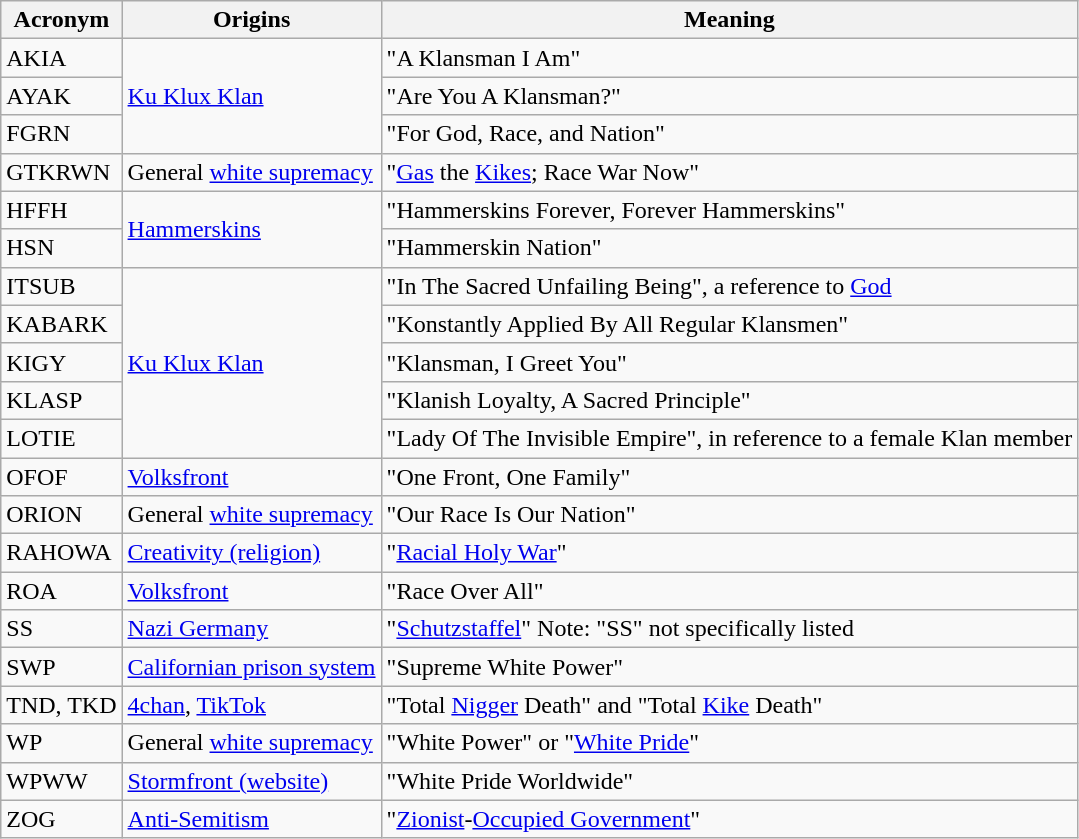<table class="wikitable sortable">
<tr>
<th>Acronym</th>
<th>Origins</th>
<th>Meaning</th>
</tr>
<tr>
<td>AKIA</td>
<td rowspan="3"><a href='#'>Ku Klux Klan</a></td>
<td>"A Klansman I Am"</td>
</tr>
<tr>
<td>AYAK</td>
<td>"Are You A Klansman?"</td>
</tr>
<tr>
<td>FGRN</td>
<td>"For God, Race, and Nation"</td>
</tr>
<tr>
<td>GTKRWN</td>
<td>General <a href='#'>white supremacy</a></td>
<td>"<a href='#'>Gas</a> the <a href='#'>Kikes</a>; Race War Now"</td>
</tr>
<tr>
<td>HFFH</td>
<td rowspan="2"><a href='#'>Hammerskins</a></td>
<td>"Hammerskins Forever, Forever Hammerskins"</td>
</tr>
<tr>
<td>HSN</td>
<td>"Hammerskin Nation"</td>
</tr>
<tr>
<td>ITSUB</td>
<td rowspan="5"><a href='#'>Ku Klux Klan</a></td>
<td>"In The Sacred Unfailing Being", a reference to <a href='#'>God</a></td>
</tr>
<tr>
<td>KABARK</td>
<td>"Konstantly Applied By All Regular Klansmen"</td>
</tr>
<tr>
<td>KIGY</td>
<td>"Klansman, I Greet You"</td>
</tr>
<tr>
<td>KLASP</td>
<td>"Klanish Loyalty, A Sacred Principle"</td>
</tr>
<tr>
<td>LOTIE</td>
<td>"Lady Of The Invisible Empire", in reference to a female Klan member</td>
</tr>
<tr>
<td>OFOF</td>
<td><a href='#'>Volksfront</a></td>
<td>"One Front, One Family"</td>
</tr>
<tr>
<td>ORION</td>
<td>General <a href='#'>white supremacy</a></td>
<td>"Our Race Is Our Nation"</td>
</tr>
<tr>
<td>RAHOWA</td>
<td><a href='#'>Creativity (religion)</a></td>
<td>"<a href='#'>Racial Holy War</a>"</td>
</tr>
<tr>
<td>ROA</td>
<td><a href='#'>Volksfront</a></td>
<td>"Race Over All"</td>
</tr>
<tr>
<td>SS</td>
<td><a href='#'>Nazi Germany</a></td>
<td>"<a href='#'>Schutzstaffel</a>" Note: "SS" not specifically listed</td>
</tr>
<tr>
<td>SWP</td>
<td><a href='#'>Californian prison system</a></td>
<td>"Supreme White Power"</td>
</tr>
<tr id="TND">
<td>TND, TKD</td>
<td><a href='#'>4chan</a>, <a href='#'>TikTok</a></td>
<td>"Total <a href='#'>Nigger</a> Death" and "Total <a href='#'>Kike</a> Death"</td>
</tr>
<tr>
<td>WP</td>
<td>General <a href='#'>white supremacy</a></td>
<td>"White Power" or "<a href='#'>White Pride</a>"</td>
</tr>
<tr>
<td>WPWW</td>
<td><a href='#'>Stormfront (website)</a></td>
<td>"White Pride Worldwide"</td>
</tr>
<tr>
<td>ZOG</td>
<td><a href='#'>Anti-Semitism</a></td>
<td>"<a href='#'>Zionist</a>-<a href='#'>Occupied Government</a>"</td>
</tr>
</table>
